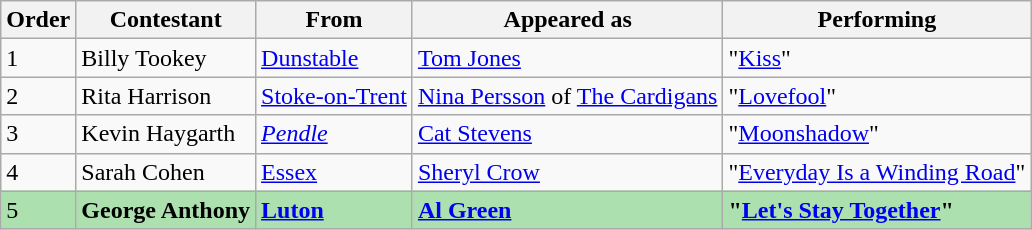<table class="wikitable">
<tr>
<th>Order</th>
<th>Contestant</th>
<th>From</th>
<th>Appeared as</th>
<th>Performing</th>
</tr>
<tr>
<td>1</td>
<td>Billy Tookey</td>
<td><a href='#'>Dunstable</a></td>
<td><a href='#'>Tom Jones</a></td>
<td>"<a href='#'>Kiss</a>"</td>
</tr>
<tr>
<td>2</td>
<td>Rita Harrison</td>
<td><a href='#'>Stoke-on-Trent</a></td>
<td><a href='#'>Nina Persson</a> of <a href='#'>The Cardigans</a></td>
<td>"<a href='#'>Lovefool</a>"</td>
</tr>
<tr>
<td>3</td>
<td>Kevin Haygarth</td>
<td><em><a href='#'>Pendle</a></em></td>
<td><a href='#'>Cat Stevens</a></td>
<td>"<a href='#'>Moonshadow</a>"</td>
</tr>
<tr>
<td>4</td>
<td>Sarah Cohen</td>
<td><a href='#'>Essex</a></td>
<td><a href='#'>Sheryl Crow</a></td>
<td>"<a href='#'>Everyday Is a Winding Road</a>"</td>
</tr>
<tr style="background:#ACE1AF;">
<td>5</td>
<td><strong>George Anthony</strong></td>
<td><strong><a href='#'>Luton</a></strong></td>
<td><strong><a href='#'>Al Green</a></strong></td>
<td><strong>"<a href='#'>Let's Stay Together</a>"</strong></td>
</tr>
</table>
